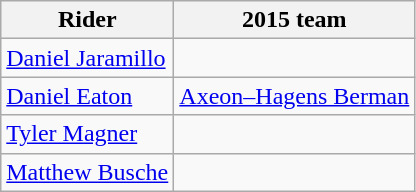<table class="wikitable">
<tr>
<th>Rider</th>
<th>2015 team</th>
</tr>
<tr>
<td><a href='#'>Daniel Jaramillo</a></td>
<td></td>
</tr>
<tr>
<td><a href='#'>Daniel Eaton</a></td>
<td><a href='#'>Axeon–Hagens Berman</a></td>
</tr>
<tr>
<td><a href='#'>Tyler Magner</a></td>
<td></td>
</tr>
<tr>
<td><a href='#'>Matthew Busche</a></td>
<td></td>
</tr>
</table>
